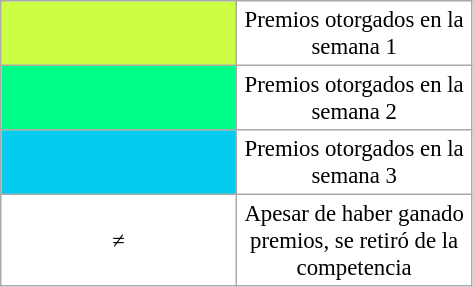<table class="wikitable sortable" style="font-size: 95%;">
<tr>
<td align="center" style="width:150px;color:black" bgcolor="#ccff44"></td>
<td align="center" style="width:150px;color:black" bgcolor="White">Premios otorgados en la semana 1</td>
</tr>
<tr>
<td align="center" style="width:150px;color:black" bgcolor="#00ff88"></td>
<td align="center" style="width:150px;color:black" bgcolor="White">Premios otorgados en la semana 2</td>
</tr>
<tr>
<td align="center" style="width:150px;color:black" bgcolor="##44ccff"></td>
<td align="center" style="width:150px;color:black" bgcolor="White">Premios otorgados en la semana 3</td>
</tr>
<tr>
<td align="center" style="width:150px;color:black" bgcolor="white">≠</td>
<td align="center" style="width:150px;color:black" bgcolor="White">Apesar de haber ganado premios, se retiró de la competencia</td>
</tr>
</table>
